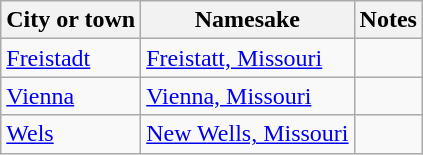<table class="wikitable">
<tr>
<th>City or town</th>
<th>Namesake</th>
<th>Notes</th>
</tr>
<tr>
<td><a href='#'>Freistadt</a></td>
<td><a href='#'>Freistatt, Missouri</a></td>
<td></td>
</tr>
<tr>
<td><a href='#'>Vienna</a></td>
<td><a href='#'>Vienna, Missouri</a></td>
<td></td>
</tr>
<tr>
<td><a href='#'>Wels</a></td>
<td><a href='#'>New Wells, Missouri</a></td>
<td> </td>
</tr>
</table>
